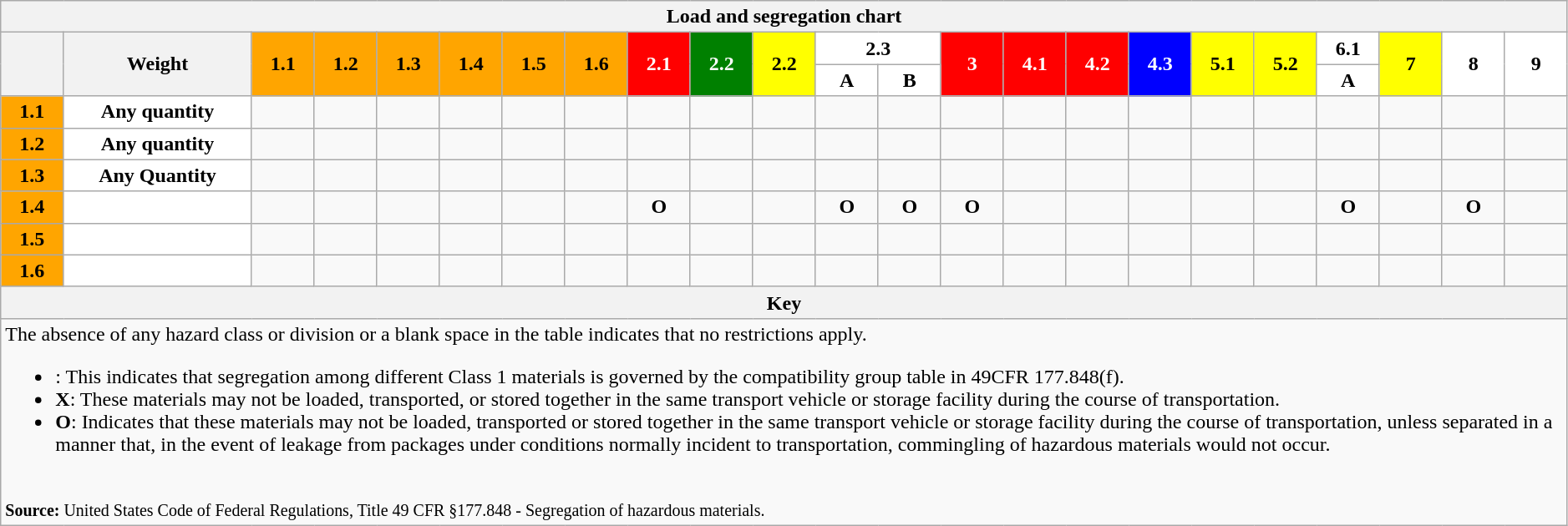<table width=99% align=center class=wikitable>
<tr>
<th colspan=23>Load and segregation chart</th>
</tr>
<tr>
<th rowspan=2 width=4%> </th>
<th rowspan=2><strong>Weight</strong></th>
<td rowspan=2 style="text-align:center;background-color:orange;" width=4%><strong>1.1</strong></td>
<td rowspan=2 style="text-align:center;background-color:orange;" width=4%><strong>1.2</strong></td>
<td rowspan=2 style="text-align:center;background-color:orange;" width=4%><strong>1.3</strong></td>
<td rowspan=2 style="text-align:center;background-color:orange;" width=4%><strong>1.4</strong></td>
<td rowspan=2 style="text-align:center;background-color:orange;" width=4%><strong>1.5</strong></td>
<td rowspan=2 style="text-align:center;background-color:orange;" width=4%><strong>1.6</strong></td>
<td rowspan=2 style="text-align:center;background-color:red;color:white;" width=4%><strong>2.1</strong></td>
<td rowspan=2 style="text-align:center;background-color:green;color:white;" width=4%><strong>2.2</strong></td>
<td rowspan=2 style="text-align:center;background-color:yellow;" width=4%><strong>2.2</strong></td>
<td colspan=2 style="text-align:center;background-color:white;" width=8%><strong>2.3</strong></td>
<td rowspan=2 style="text-align:center;background-color:red;color:white;" width=4%><strong>3</strong></td>
<td rowspan=2 style="text-align:center;background-color:red;color:white;" width=4%><strong>4.1</strong></td>
<td rowspan=2 style="text-align:center;background-color:red;color:white;" width=4%><strong>4.2</strong></td>
<td rowspan=2 style="text-align:center;background-color:blue;color:white;" width=4%><strong>4.3</strong></td>
<td rowspan=2 style="text-align:center;background-color:yellow;" width=4%><strong>5.1</strong></td>
<td rowspan=2 style="text-align:center;background-color:yellow;" width=4%><strong>5.2</strong></td>
<td style="text-align:center;background-color:white;" width=4%><strong>6.1</strong></td>
<td rowspan=2 style="text-align:center;background-color:yellow;" width=4%><strong>7</strong></td>
<td rowspan=2 style="text-align:center;background-color:white;" width=4%><strong>8</strong></td>
<td rowspan=2 style="text-align:center;background-color:white;" width=4%><strong>9</strong></td>
</tr>
<tr>
<td style="text-align:center;background-color:white;" width=4%><strong>A</strong></td>
<td style="text-align:center;background-color:white;" width=4%><strong>B</strong></td>
<td style="text-align:center;background-color:white;"><strong>A</strong></td>
</tr>
<tr>
<td style="text-align:center;background-color:orange;"><strong>1.1</strong></td>
<td style="text-align:center;background-color:white;"><strong>Any quantity</strong></td>
<td style="text-align:center;"></td>
<td style="text-align:center;"></td>
<td style="text-align:center;"></td>
<td style="text-align:center;"></td>
<td style="text-align:center;"></td>
<td style="text-align:center;"></td>
<td></td>
<td></td>
<td></td>
<td></td>
<td></td>
<td></td>
<td></td>
<td></td>
<td></td>
<td></td>
<td></td>
<td></td>
<td></td>
<td></td>
<td style="text-align:center;"> </td>
</tr>
<tr>
<td style="text-align:center;background-color:orange;"><strong>1.2</strong></td>
<td style="text-align:center;background-color:white;"><strong>Any quantity</strong></td>
<td style="text-align:center;"></td>
<td style="text-align:center;"></td>
<td style="text-align:center;"></td>
<td style="text-align:center;"></td>
<td style="text-align:center;"></td>
<td style="text-align:center;"></td>
<td></td>
<td></td>
<td></td>
<td></td>
<td></td>
<td></td>
<td></td>
<td></td>
<td></td>
<td></td>
<td></td>
<td></td>
<td></td>
<td></td>
<td style="text-align:center;"> </td>
</tr>
<tr>
<td style="text-align:center;background-color:orange;"><strong>1.3</strong></td>
<td style="text-align:center;background-color:white;"><strong>Any Quantity</strong></td>
<td style="text-align:center;"></td>
<td style="text-align:center;"></td>
<td style="text-align:center;"></td>
<td style="text-align:center;"></td>
<td style="text-align:center;"></td>
<td style="text-align:center;"></td>
<td></td>
<td></td>
<td></td>
<td></td>
<td></td>
<td></td>
<td></td>
<td></td>
<td></td>
<td></td>
<td></td>
<td></td>
<td></td>
<td></td>
<td style="text-align:center;"> </td>
</tr>
<tr>
<td style="text-align:center;background-color:orange;"><strong>1.4</strong></td>
<td style="text-align:center;background-color:white;"><strong></strong></td>
<td style="text-align:center;"></td>
<td style="text-align:center;"></td>
<td style="text-align:center;"></td>
<td style="text-align:center;"></td>
<td style="text-align:center;"></td>
<td style="text-align:center;"></td>
<td style="text-align:center;"><strong>O</strong></td>
<td style="text-align:center;"> </td>
<td style="text-align:center;"> </td>
<td style="text-align:center;"><strong>O</strong></td>
<td style="text-align:center;"><strong>O</strong></td>
<td style="text-align:center;"><strong>O</strong></td>
<td style="text-align:center;"> </td>
<td style="text-align:center;"> </td>
<td style="text-align:center;"> </td>
<td style="text-align:center;"> </td>
<td style="text-align:center;"> </td>
<td style="text-align:center;"><strong>O</strong></td>
<td style="text-align:center;"> </td>
<td style="text-align:center;"><strong>O</strong></td>
<td style="text-align:center;"> </td>
</tr>
<tr>
<td style="text-align:center;background-color:orange;"><strong>1.5</strong></td>
<td style="text-align:center;background-color:white;"><strong></strong></td>
<td style="text-align:center;"></td>
<td style="text-align:center;"></td>
<td style="text-align:center;"></td>
<td style="text-align:center;"></td>
<td style="text-align:center;"></td>
<td style="text-align:center;"></td>
<td></td>
<td></td>
<td></td>
<td></td>
<td></td>
<td></td>
<td></td>
<td></td>
<td></td>
<td></td>
<td></td>
<td></td>
<td></td>
<td></td>
<td style="text-align:center;"> </td>
</tr>
<tr>
<td style="text-align:center;background-color:orange;"><strong>1.6</strong></td>
<td style="text-align:center;background-color:white;"><strong></strong></td>
<td style="text-align:center;"></td>
<td style="text-align:center;"></td>
<td style="text-align:center;"></td>
<td style="text-align:center;"></td>
<td style="text-align:center;"></td>
<td style="text-align:center;"></td>
<td style="text-align:center;"> </td>
<td style="text-align:center;"> </td>
<td style="text-align:center;"> </td>
<td style="text-align:center;"> </td>
<td style="text-align:center;"> </td>
<td style="text-align:center;"> </td>
<td style="text-align:center;"> </td>
<td style="text-align:center;"> </td>
<td style="text-align:center;"> </td>
<td style="text-align:center;"> </td>
<td style="text-align:center;"> </td>
<td style="text-align:center;"> </td>
<td style="text-align:center;"> </td>
<td style="text-align:center;"> </td>
<td style="text-align:center;"> </td>
</tr>
<tr>
<th colspan=23>Key</th>
</tr>
<tr>
<td colspan=23>The absence of any hazard class or division or a blank space in the table indicates that no restrictions apply.<br><ul><li>: This indicates that segregation among different Class 1 materials is governed by the compatibility group table in 49CFR 177.848(f).</li><li><strong>X</strong>: These materials may not be loaded, transported, or stored together in the same transport vehicle or storage facility during the course of transportation.</li><li><strong>O</strong>: Indicates that these materials may not be loaded, transported or stored together in the same transport vehicle or storage facility during the course of transportation, unless separated in a manner that, in the event of leakage from packages under conditions normally incident to transportation, commingling of hazardous materials would not occur.</li></ul><br><small><strong>Source:</strong> United States Code of Federal Regulations, Title 49 CFR §177.848 - Segregation of hazardous materials. </small></td>
</tr>
</table>
